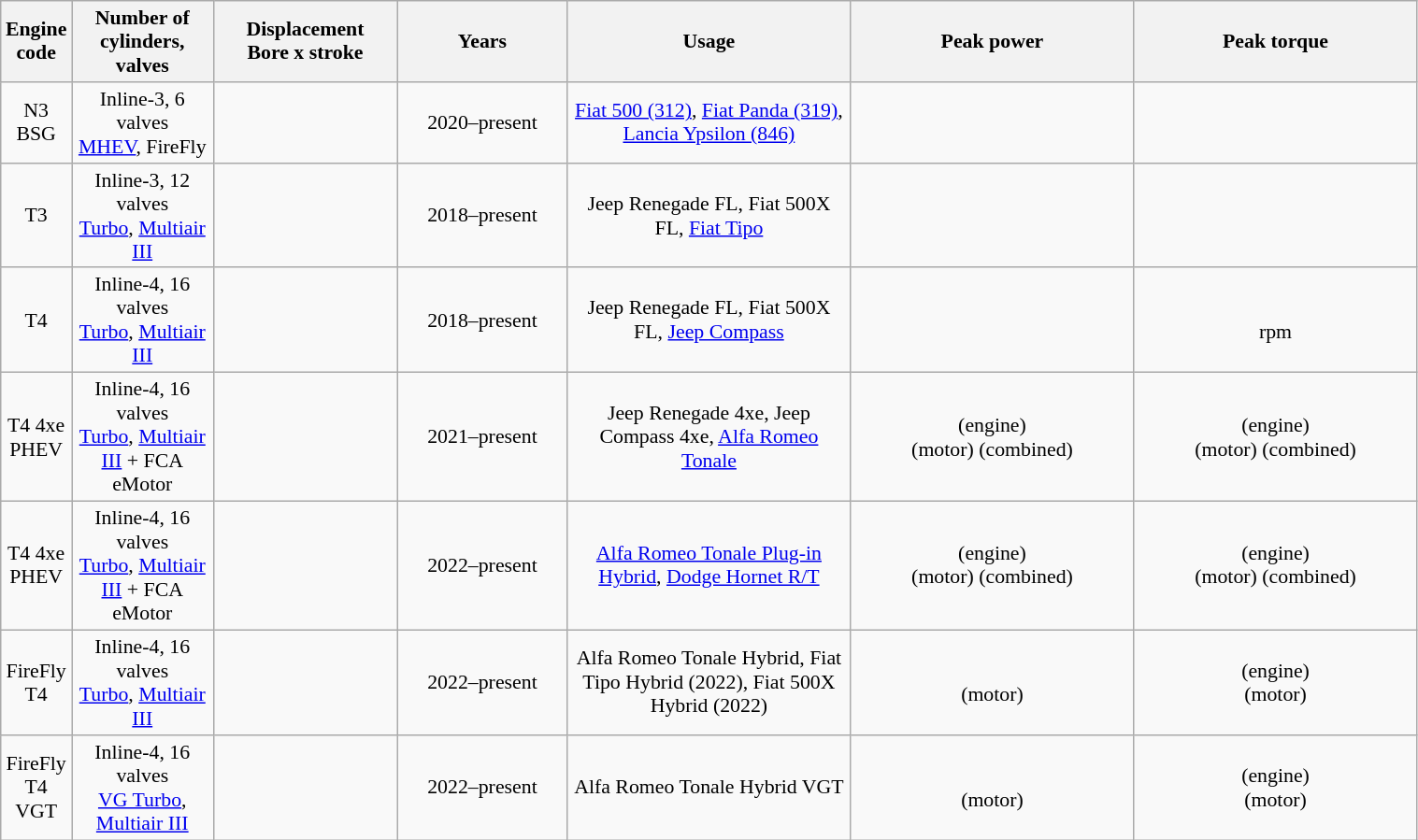<table class="wikitable" style="text-align:center; font-size:91%;" width=80%>
<tr>
<th width=5%>Engine code</th>
<th width=10%>Number of cylinders, valves</th>
<th width=13%>Displacement<br>Bore x stroke</th>
<th>Years</th>
<th width=20%>Usage</th>
<th width=20%>Peak power</th>
<th width=20%>Peak torque</th>
</tr>
<tr>
<td>N3 BSG</td>
<td>Inline-3, 6 valves<br><a href='#'>MHEV</a>, FireFly</td>
<td><br></td>
<td>2020–present</td>
<td><a href='#'>Fiat 500 (312)</a>, <a href='#'>Fiat Panda (319)</a>, <a href='#'>Lancia Ypsilon (846)</a></td>
<td> </td>
<td> </td>
</tr>
<tr>
<td>T3</td>
<td>Inline-3, 12 valves<br><a href='#'>Turbo</a>, <a href='#'>Multiair III</a></td>
<td><br></td>
<td>2018–present</td>
<td>Jeep Renegade FL, Fiat 500X FL, <a href='#'>Fiat Tipo</a></td>
<td> </td>
<td> </td>
</tr>
<tr>
<td>T4</td>
<td>Inline-4, 16 valves<br><a href='#'>Turbo</a>, <a href='#'>Multiair III</a></td>
<td><br></td>
<td>2018–present</td>
<td>Jeep Renegade FL, Fiat 500X FL, <a href='#'>Jeep Compass</a></td>
<td> <br> </td>
<td> <br>  rpm</td>
</tr>
<tr>
<td>T4 4xe PHEV</td>
<td>Inline-4, 16 valves<br><a href='#'>Turbo</a>, <a href='#'>Multiair III</a> + FCA eMotor</td>
<td><br></td>
<td>2021–present</td>
<td>Jeep Renegade 4xe, Jeep Compass 4xe, <a href='#'>Alfa Romeo Tonale</a></td>
<td>  (engine)<br> (motor)

  (combined)</td>
<td>  (engine)<br> (motor)

 (combined)</td>
</tr>
<tr>
<td>T4 4xe PHEV</td>
<td>Inline-4, 16 valves<br><a href='#'>Turbo</a>, <a href='#'>Multiair III</a> + FCA eMotor</td>
<td><br></td>
<td>2022–present</td>
<td><a href='#'>Alfa Romeo Tonale Plug-in Hybrid</a>, <a href='#'>Dodge Hornet R/T</a></td>
<td>  (engine)<br> (motor)

  (combined)</td>
<td>  (engine)<br> (motor)

 (combined)</td>
</tr>
<tr>
<td>FireFly T4</td>
<td>Inline-4, 16 valves<br><a href='#'>Turbo</a>, <a href='#'>Multiair III</a></td>
<td><br></td>
<td>2022–present</td>
<td>Alfa Romeo Tonale Hybrid, Fiat Tipo Hybrid (2022), Fiat 500X Hybrid (2022)</td>
<td> <br> (motor)</td>
<td>  (engine)<br> (motor)</td>
</tr>
<tr>
<td>FireFly T4 VGT</td>
<td>Inline-4, 16 valves<br><a href='#'>VG Turbo</a>, <a href='#'>Multiair III</a></td>
<td><br></td>
<td>2022–present</td>
<td>Alfa Romeo Tonale Hybrid VGT</td>
<td> <br> (motor)</td>
<td>  (engine)<br> (motor)</td>
</tr>
</table>
